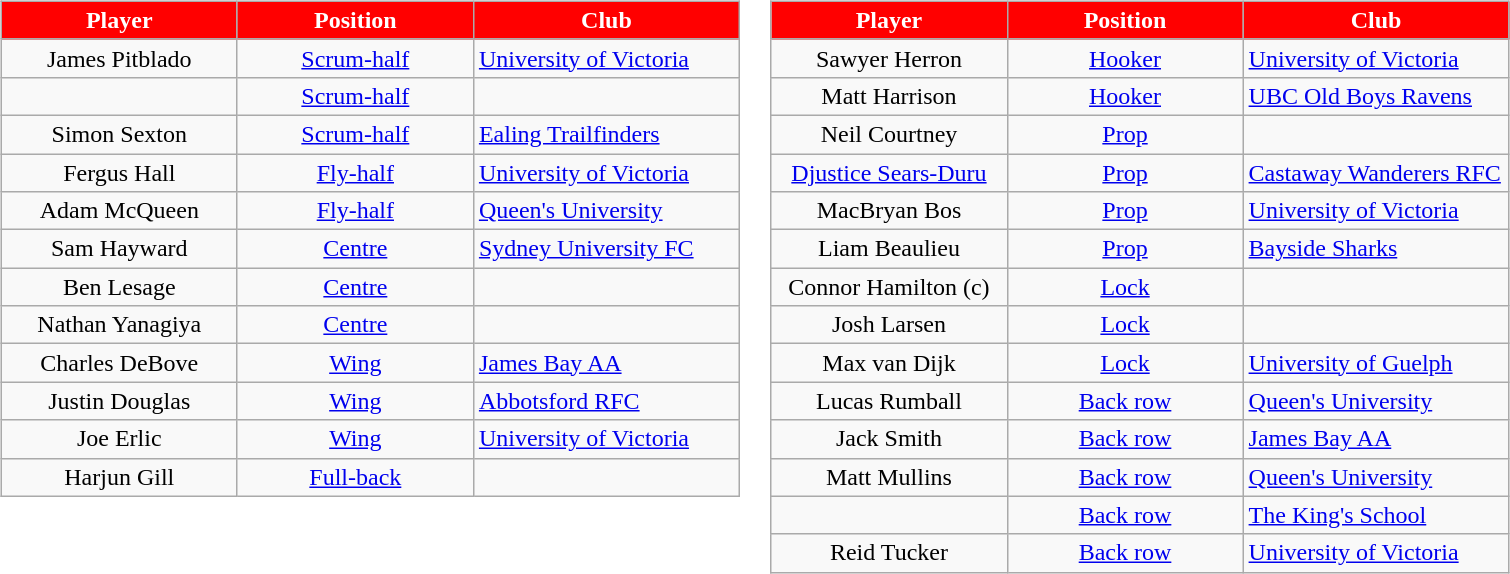<table>
<tr valign=top>
<td><br><table class="wikitable" style="text-align:center">
<tr span style="background:red; color:white;">
<td scope="col" style="width:150px"><strong>Player</strong></td>
<td scope="col" style="width:150px"><strong>Position</strong></td>
<td scope="col" style="width:170px"><strong>Club</strong></td>
</tr>
<tr>
<td>James Pitblado</td>
<td><a href='#'>Scrum-half</a></td>
<td style="text-align:left"> <a href='#'>University of Victoria</a></td>
</tr>
<tr>
<td></td>
<td><a href='#'>Scrum-half</a></td>
<td style="text-align:left"></td>
</tr>
<tr>
<td>Simon Sexton</td>
<td><a href='#'>Scrum-half</a></td>
<td style="text-align:left"> <a href='#'>Ealing Trailfinders</a></td>
</tr>
<tr>
<td>Fergus Hall</td>
<td><a href='#'>Fly-half</a></td>
<td style="text-align:left"> <a href='#'>University of Victoria</a></td>
</tr>
<tr>
<td>Adam McQueen</td>
<td><a href='#'>Fly-half</a></td>
<td style="text-align:left"> <a href='#'>Queen's University</a></td>
</tr>
<tr>
<td>Sam Hayward</td>
<td><a href='#'>Centre</a></td>
<td style="text-align:left"> <a href='#'>Sydney University FC</a></td>
</tr>
<tr>
<td>Ben Lesage</td>
<td><a href='#'>Centre</a></td>
<td style="text-align:left"></td>
</tr>
<tr>
<td>Nathan Yanagiya</td>
<td><a href='#'>Centre</a></td>
<td style="text-align:left"></td>
</tr>
<tr>
<td>Charles DeBove</td>
<td><a href='#'>Wing</a></td>
<td style="text-align:left"> <a href='#'>James Bay AA</a></td>
</tr>
<tr>
<td>Justin Douglas</td>
<td><a href='#'>Wing</a></td>
<td style="text-align:left"> <a href='#'>Abbotsford RFC</a></td>
</tr>
<tr>
<td>Joe Erlic</td>
<td><a href='#'>Wing</a></td>
<td style="text-align:left"> <a href='#'>University of Victoria</a></td>
</tr>
<tr>
<td>Harjun Gill</td>
<td><a href='#'>Full-back</a></td>
<td style="text-align:left"></td>
</tr>
</table>
</td>
<td><br><table class="wikitable" style="text-align:center">
<tr span style="background:red; color:white;">
<td scope="col" style="width:150px"><strong>Player</strong></td>
<td scope="col" style="width:150px"><strong>Position</strong></td>
<td scope="col" style="width:170px"><strong>Club</strong></td>
</tr>
<tr>
<td>Sawyer Herron</td>
<td><a href='#'>Hooker</a></td>
<td style="text-align:left"> <a href='#'>University of Victoria</a></td>
</tr>
<tr>
<td>Matt Harrison</td>
<td><a href='#'>Hooker</a></td>
<td style="text-align:left"> <a href='#'>UBC Old Boys Ravens</a></td>
</tr>
<tr>
<td>Neil Courtney</td>
<td><a href='#'>Prop</a></td>
<td style="text-align:left"></td>
</tr>
<tr>
<td><a href='#'>Djustice Sears-Duru</a></td>
<td><a href='#'>Prop</a></td>
<td style="text-align:left"> <a href='#'>Castaway Wanderers RFC</a></td>
</tr>
<tr>
<td>MacBryan Bos</td>
<td><a href='#'>Prop</a></td>
<td style="text-align:left"> <a href='#'>University of Victoria</a></td>
</tr>
<tr>
<td>Liam Beaulieu</td>
<td><a href='#'>Prop</a></td>
<td style="text-align:left"> <a href='#'>Bayside Sharks</a></td>
</tr>
<tr>
<td>Connor Hamilton (c)</td>
<td><a href='#'>Lock</a></td>
<td style="text-align:left"></td>
</tr>
<tr>
<td>Josh Larsen</td>
<td><a href='#'>Lock</a></td>
<td style="text-align:left"></td>
</tr>
<tr>
<td>Max van Dijk</td>
<td><a href='#'>Lock</a></td>
<td style="text-align:left"> <a href='#'>University of Guelph</a></td>
</tr>
<tr>
<td>Lucas Rumball</td>
<td><a href='#'>Back row</a></td>
<td style="text-align:left"> <a href='#'>Queen's University</a></td>
</tr>
<tr>
<td>Jack Smith</td>
<td><a href='#'>Back row</a></td>
<td style="text-align:left"> <a href='#'>James Bay AA</a></td>
</tr>
<tr>
<td>Matt Mullins</td>
<td><a href='#'>Back row</a></td>
<td style="text-align:left"> <a href='#'>Queen's University</a></td>
</tr>
<tr>
<td></td>
<td><a href='#'>Back row</a></td>
<td style="text-align:left"> <a href='#'>The King's School</a></td>
</tr>
<tr>
<td>Reid Tucker</td>
<td><a href='#'>Back row</a></td>
<td style="text-align:left"> <a href='#'>University of Victoria</a></td>
</tr>
</table>
</td>
</tr>
</table>
